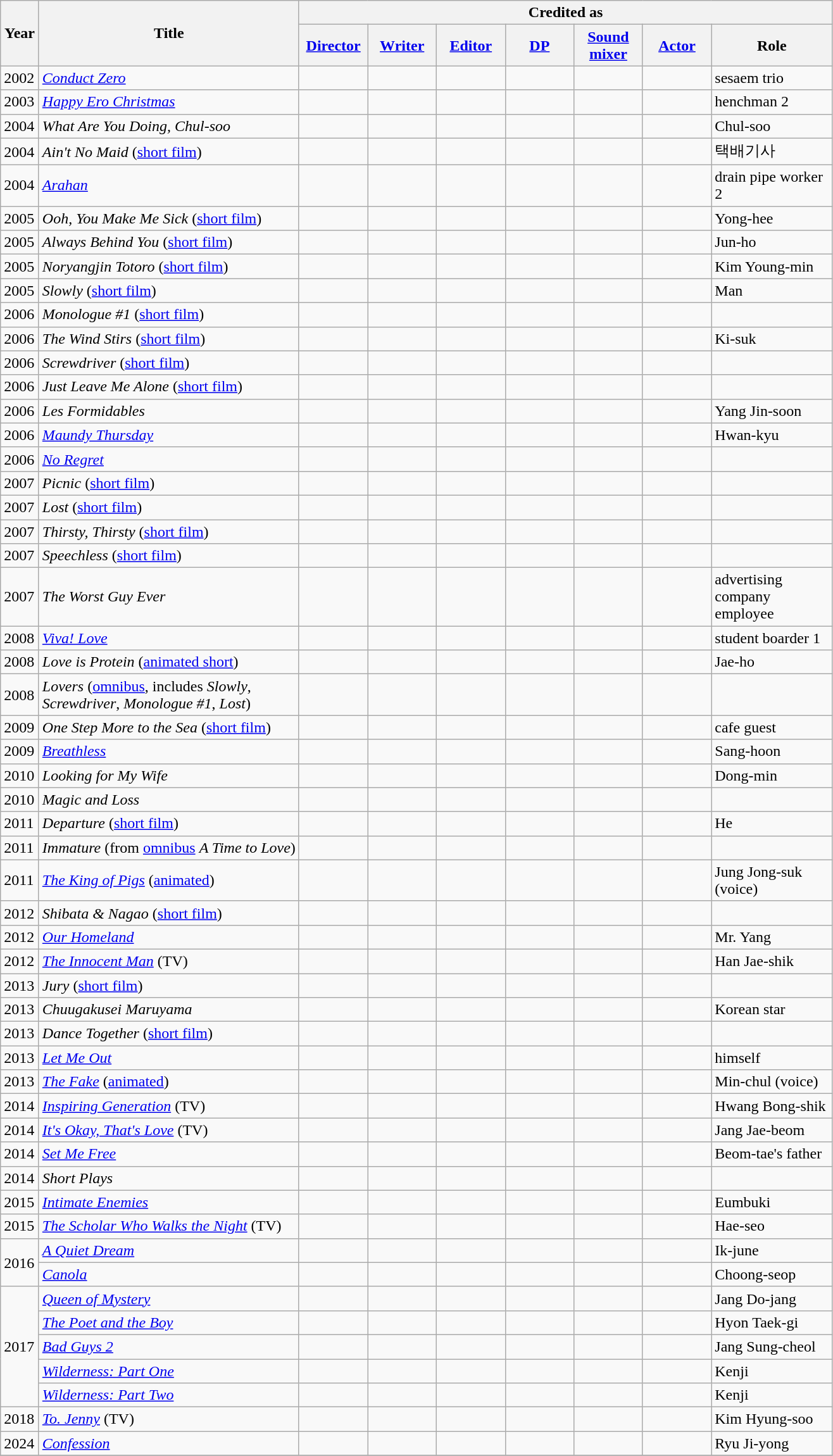<table class="wikitable sortable">
<tr>
<th rowspan="2" style="width:33px;">Year</th>
<th rowspan="2">Title</th>
<th colspan="7">Credited as</th>
</tr>
<tr>
<th width=65><a href='#'>Director</a></th>
<th width=65><a href='#'>Writer</a></th>
<th width=65><a href='#'>Editor</a></th>
<th width=65><a href='#'>DP</a></th>
<th width=65><a href='#'>Sound mixer</a></th>
<th width=65><a href='#'>Actor</a></th>
<th width=120>Role</th>
</tr>
<tr>
<td>2002</td>
<td><em><a href='#'>Conduct Zero</a></em></td>
<td></td>
<td></td>
<td></td>
<td></td>
<td></td>
<td></td>
<td>sesaem trio</td>
</tr>
<tr>
<td>2003</td>
<td><em><a href='#'>Happy Ero Christmas</a></em></td>
<td></td>
<td></td>
<td></td>
<td></td>
<td></td>
<td></td>
<td>henchman 2</td>
</tr>
<tr>
<td>2004</td>
<td><em>What Are You Doing, Chul-soo</em></td>
<td></td>
<td></td>
<td></td>
<td></td>
<td></td>
<td></td>
<td>Chul-soo</td>
</tr>
<tr>
<td>2004</td>
<td><em>Ain't No Maid</em> (<a href='#'>short film</a>)</td>
<td></td>
<td></td>
<td></td>
<td></td>
<td></td>
<td></td>
<td>택배기사</td>
</tr>
<tr>
<td>2004</td>
<td><em><a href='#'>Arahan</a></em></td>
<td></td>
<td></td>
<td></td>
<td></td>
<td></td>
<td></td>
<td>drain pipe worker 2</td>
</tr>
<tr>
<td>2005</td>
<td><em>Ooh, You Make Me Sick</em> (<a href='#'>short film</a>)</td>
<td></td>
<td></td>
<td></td>
<td></td>
<td></td>
<td></td>
<td>Yong-hee</td>
</tr>
<tr>
<td>2005</td>
<td><em>Always Behind You</em> (<a href='#'>short film</a>)</td>
<td></td>
<td></td>
<td></td>
<td></td>
<td></td>
<td></td>
<td>Jun-ho</td>
</tr>
<tr>
<td>2005</td>
<td><em>Noryangjin Totoro</em> (<a href='#'>short film</a>)</td>
<td></td>
<td></td>
<td></td>
<td></td>
<td></td>
<td></td>
<td>Kim Young-min</td>
</tr>
<tr>
<td>2005</td>
<td><em>Slowly</em> (<a href='#'>short film</a>)</td>
<td></td>
<td></td>
<td></td>
<td></td>
<td></td>
<td></td>
<td>Man</td>
</tr>
<tr>
<td>2006</td>
<td><em>Monologue #1</em> (<a href='#'>short film</a>)</td>
<td></td>
<td></td>
<td></td>
<td></td>
<td></td>
<td></td>
<td></td>
</tr>
<tr>
<td>2006</td>
<td><em>The Wind Stirs</em> (<a href='#'>short film</a>)</td>
<td></td>
<td></td>
<td></td>
<td></td>
<td></td>
<td></td>
<td>Ki-suk</td>
</tr>
<tr>
<td>2006</td>
<td><em>Screwdriver</em> (<a href='#'>short film</a>)</td>
<td></td>
<td></td>
<td></td>
<td></td>
<td></td>
<td></td>
<td></td>
</tr>
<tr>
<td>2006</td>
<td><em>Just Leave Me Alone</em> (<a href='#'>short film</a>)</td>
<td></td>
<td></td>
<td></td>
<td></td>
<td></td>
<td></td>
<td></td>
</tr>
<tr>
<td>2006</td>
<td><em>Les Formidables</em></td>
<td></td>
<td></td>
<td></td>
<td></td>
<td></td>
<td></td>
<td>Yang Jin-soon</td>
</tr>
<tr>
<td>2006</td>
<td><em><a href='#'>Maundy Thursday</a></em></td>
<td></td>
<td></td>
<td></td>
<td></td>
<td></td>
<td></td>
<td>Hwan-kyu</td>
</tr>
<tr>
<td>2006</td>
<td><em><a href='#'>No Regret</a></em></td>
<td></td>
<td></td>
<td></td>
<td></td>
<td></td>
<td></td>
<td></td>
</tr>
<tr>
<td>2007</td>
<td><em>Picnic</em> (<a href='#'>short film</a>)</td>
<td></td>
<td></td>
<td></td>
<td></td>
<td></td>
<td></td>
<td></td>
</tr>
<tr>
<td>2007</td>
<td><em>Lost</em> (<a href='#'>short film</a>)</td>
<td></td>
<td></td>
<td></td>
<td></td>
<td></td>
<td></td>
<td></td>
</tr>
<tr>
<td>2007</td>
<td><em>Thirsty, Thirsty</em> (<a href='#'>short film</a>)</td>
<td></td>
<td></td>
<td></td>
<td></td>
<td></td>
<td></td>
<td></td>
</tr>
<tr>
<td>2007</td>
<td><em>Speechless</em> (<a href='#'>short film</a>)</td>
<td></td>
<td></td>
<td></td>
<td></td>
<td></td>
<td></td>
<td></td>
</tr>
<tr>
<td>2007</td>
<td><em>The Worst Guy Ever</em></td>
<td></td>
<td></td>
<td></td>
<td></td>
<td></td>
<td></td>
<td>advertising company employee</td>
</tr>
<tr>
<td>2008</td>
<td><em><a href='#'>Viva! Love</a></em></td>
<td></td>
<td></td>
<td></td>
<td></td>
<td></td>
<td></td>
<td>student boarder 1</td>
</tr>
<tr>
<td>2008</td>
<td><em>Love is Protein</em> (<a href='#'>animated short</a>)</td>
<td></td>
<td></td>
<td></td>
<td></td>
<td></td>
<td></td>
<td>Jae-ho</td>
</tr>
<tr>
<td>2008</td>
<td><em>Lovers</em> (<a href='#'>omnibus</a>, includes <em>Slowly</em>, <br> <em>Screwdriver</em>, <em>Monologue #1</em>, <em>Lost</em>)</td>
<td></td>
<td></td>
<td></td>
<td></td>
<td></td>
<td></td>
<td></td>
</tr>
<tr>
<td>2009</td>
<td><em>One Step More to the Sea</em> (<a href='#'>short film</a>)</td>
<td></td>
<td></td>
<td></td>
<td></td>
<td></td>
<td></td>
<td>cafe guest</td>
</tr>
<tr>
<td>2009</td>
<td><em><a href='#'>Breathless</a></em></td>
<td></td>
<td></td>
<td></td>
<td></td>
<td></td>
<td></td>
<td>Sang-hoon</td>
</tr>
<tr>
<td>2010</td>
<td><em>Looking for My Wife</em></td>
<td></td>
<td></td>
<td></td>
<td></td>
<td></td>
<td></td>
<td>Dong-min</td>
</tr>
<tr>
<td>2010</td>
<td><em>Magic and Loss</em></td>
<td></td>
<td></td>
<td></td>
<td></td>
<td></td>
<td></td>
<td></td>
</tr>
<tr>
<td>2011</td>
<td><em>Departure</em> (<a href='#'>short film</a>)</td>
<td></td>
<td></td>
<td></td>
<td></td>
<td></td>
<td></td>
<td>He</td>
</tr>
<tr>
<td>2011</td>
<td><em>Immature</em> (from <a href='#'>omnibus</a> <em>A Time to Love</em>)</td>
<td></td>
<td></td>
<td></td>
<td></td>
<td></td>
<td></td>
<td></td>
</tr>
<tr>
<td>2011</td>
<td><em><a href='#'>The King of Pigs</a></em> (<a href='#'>animated</a>)</td>
<td></td>
<td></td>
<td></td>
<td></td>
<td></td>
<td></td>
<td>Jung Jong-suk (voice)</td>
</tr>
<tr>
<td>2012</td>
<td><em>Shibata & Nagao</em> (<a href='#'>short film</a>)</td>
<td></td>
<td></td>
<td></td>
<td></td>
<td></td>
<td></td>
<td></td>
</tr>
<tr>
<td>2012</td>
<td><em><a href='#'>Our Homeland</a></em></td>
<td></td>
<td></td>
<td></td>
<td></td>
<td></td>
<td></td>
<td>Mr. Yang</td>
</tr>
<tr>
<td>2012</td>
<td><em><a href='#'>The Innocent Man</a></em> (TV)</td>
<td></td>
<td></td>
<td></td>
<td></td>
<td></td>
<td></td>
<td>Han Jae-shik</td>
</tr>
<tr>
<td>2013</td>
<td><em>Jury</em> (<a href='#'>short film</a>)</td>
<td></td>
<td></td>
<td></td>
<td></td>
<td></td>
<td></td>
<td></td>
</tr>
<tr>
<td>2013</td>
<td><em>Chuugakusei Maruyama</em></td>
<td></td>
<td></td>
<td></td>
<td></td>
<td></td>
<td></td>
<td>Korean star</td>
</tr>
<tr>
<td>2013</td>
<td><em>Dance Together</em> (<a href='#'>short film</a>)</td>
<td></td>
<td></td>
<td></td>
<td></td>
<td></td>
<td></td>
<td></td>
</tr>
<tr>
<td>2013</td>
<td><em><a href='#'>Let Me Out</a></em></td>
<td></td>
<td></td>
<td></td>
<td></td>
<td></td>
<td></td>
<td>himself</td>
</tr>
<tr>
<td>2013</td>
<td><em><a href='#'>The Fake</a></em> (<a href='#'>animated</a>)</td>
<td></td>
<td></td>
<td></td>
<td></td>
<td></td>
<td></td>
<td>Min-chul (voice)</td>
</tr>
<tr>
<td>2014</td>
<td><em><a href='#'>Inspiring Generation</a></em> (TV)</td>
<td></td>
<td></td>
<td></td>
<td></td>
<td></td>
<td></td>
<td>Hwang Bong-shik</td>
</tr>
<tr>
<td>2014</td>
<td><em><a href='#'>It's Okay, That's Love</a></em> (TV)</td>
<td></td>
<td></td>
<td></td>
<td></td>
<td></td>
<td></td>
<td>Jang Jae-beom</td>
</tr>
<tr>
<td>2014</td>
<td><em><a href='#'>Set Me Free</a></em></td>
<td></td>
<td></td>
<td></td>
<td></td>
<td></td>
<td></td>
<td>Beom-tae's father</td>
</tr>
<tr>
<td>2014</td>
<td><em>Short Plays</em></td>
<td></td>
<td></td>
<td></td>
<td></td>
<td></td>
<td></td>
<td></td>
</tr>
<tr>
<td>2015</td>
<td><em><a href='#'>Intimate Enemies</a></em></td>
<td></td>
<td></td>
<td></td>
<td></td>
<td></td>
<td></td>
<td>Eumbuki</td>
</tr>
<tr>
<td>2015</td>
<td><em><a href='#'>The Scholar Who Walks the Night</a></em> (TV)</td>
<td></td>
<td></td>
<td></td>
<td></td>
<td></td>
<td></td>
<td>Hae-seo</td>
</tr>
<tr>
<td rowspan=2>2016</td>
<td><em><a href='#'>A Quiet Dream</a></em></td>
<td></td>
<td></td>
<td></td>
<td></td>
<td></td>
<td></td>
<td>Ik-june</td>
</tr>
<tr>
<td><em><a href='#'>Canola</a></em></td>
<td></td>
<td></td>
<td></td>
<td></td>
<td></td>
<td></td>
<td>Choong-seop</td>
</tr>
<tr>
<td rowspan=5>2017</td>
<td><em><a href='#'>Queen of Mystery</a></em></td>
<td></td>
<td></td>
<td></td>
<td></td>
<td></td>
<td></td>
<td>Jang Do-jang</td>
</tr>
<tr>
<td><em><a href='#'>The Poet and the Boy</a></em></td>
<td></td>
<td></td>
<td></td>
<td></td>
<td></td>
<td></td>
<td>Hyon Taek-gi</td>
</tr>
<tr>
<td><em><a href='#'>Bad Guys 2</a></em></td>
<td></td>
<td></td>
<td></td>
<td></td>
<td></td>
<td></td>
<td>Jang Sung-cheol</td>
</tr>
<tr>
<td><em><a href='#'>Wilderness: Part One</a></em></td>
<td></td>
<td></td>
<td></td>
<td></td>
<td></td>
<td></td>
<td>Kenji</td>
</tr>
<tr>
<td><em><a href='#'>Wilderness: Part Two</a></em></td>
<td></td>
<td></td>
<td></td>
<td></td>
<td></td>
<td></td>
<td>Kenji</td>
</tr>
<tr>
<td>2018</td>
<td><em><a href='#'>To. Jenny</a></em> (TV)</td>
<td></td>
<td></td>
<td></td>
<td></td>
<td></td>
<td></td>
<td>Kim Hyung-soo</td>
</tr>
<tr>
<td>2024</td>
<td><em><a href='#'>Confession</a></em></td>
<td></td>
<td></td>
<td></td>
<td></td>
<td></td>
<td></td>
<td>Ryu Ji-yong</td>
</tr>
<tr>
</tr>
</table>
